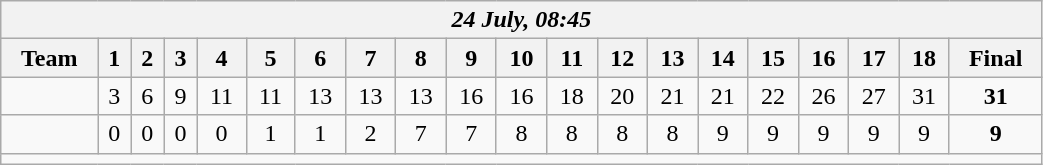<table class=wikitable style="text-align:center; width: 55%">
<tr>
<th colspan=20><em>24 July, 08:45</em></th>
</tr>
<tr>
<th>Team</th>
<th>1</th>
<th>2</th>
<th>3</th>
<th>4</th>
<th>5</th>
<th>6</th>
<th>7</th>
<th>8</th>
<th>9</th>
<th>10</th>
<th>11</th>
<th>12</th>
<th>13</th>
<th>14</th>
<th>15</th>
<th>16</th>
<th>17</th>
<th>18</th>
<th>Final</th>
</tr>
<tr>
<td align=left><strong></strong></td>
<td>3</td>
<td>6</td>
<td>9</td>
<td>11</td>
<td>11</td>
<td>13</td>
<td>13</td>
<td>13</td>
<td>16</td>
<td>16</td>
<td>18</td>
<td>20</td>
<td>21</td>
<td>21</td>
<td>22</td>
<td>26</td>
<td>27</td>
<td>31</td>
<td><strong>31</strong></td>
</tr>
<tr>
<td align=left></td>
<td>0</td>
<td>0</td>
<td>0</td>
<td>0</td>
<td>1</td>
<td>1</td>
<td>2</td>
<td>7</td>
<td>7</td>
<td>8</td>
<td>8</td>
<td>8</td>
<td>8</td>
<td>9</td>
<td>9</td>
<td>9</td>
<td>9</td>
<td>9</td>
<td><strong>9</strong></td>
</tr>
<tr>
<td colspan=20></td>
</tr>
</table>
